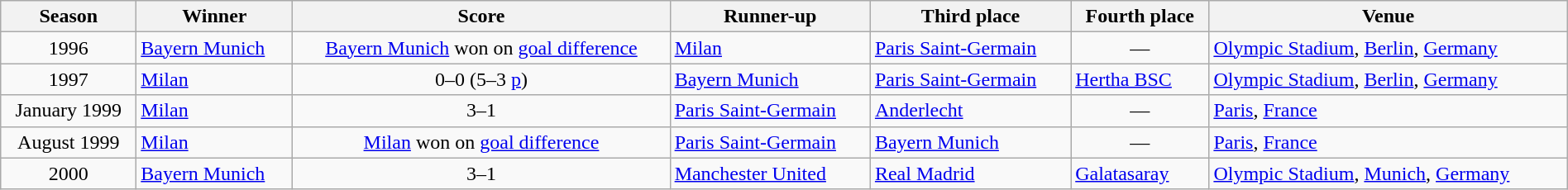<table class="sortable wikitable" width=100%>
<tr>
<th>Season</th>
<th>Winner</th>
<th>Score</th>
<th>Runner-up</th>
<th>Third place</th>
<th>Fourth place</th>
<th>Venue</th>
</tr>
<tr>
<td align=center>1996</td>
<td> <a href='#'>Bayern Munich</a></td>
<td align=center><a href='#'>Bayern Munich</a> won on <a href='#'>goal difference</a></td>
<td> <a href='#'>Milan</a></td>
<td> <a href='#'>Paris Saint-Germain</a></td>
<td align=center>—</td>
<td><a href='#'>Olympic Stadium</a>, <a href='#'>Berlin</a>, <a href='#'>Germany</a></td>
</tr>
<tr>
<td align=center>1997</td>
<td> <a href='#'>Milan</a></td>
<td align=center>0–0 (5–3 <a href='#'>p</a>)</td>
<td> <a href='#'>Bayern Munich</a></td>
<td> <a href='#'>Paris Saint-Germain</a></td>
<td> <a href='#'>Hertha BSC</a></td>
<td><a href='#'>Olympic Stadium</a>, <a href='#'>Berlin</a>, <a href='#'>Germany</a></td>
</tr>
<tr>
<td align=center>January 1999</td>
<td> <a href='#'>Milan</a></td>
<td align=center>3–1</td>
<td> <a href='#'>Paris Saint-Germain</a></td>
<td> <a href='#'>Anderlecht</a></td>
<td align=center>—</td>
<td><a href='#'>Paris</a>, <a href='#'>France</a></td>
</tr>
<tr>
<td align=center>August 1999</td>
<td> <a href='#'>Milan</a></td>
<td align=center><a href='#'>Milan</a> won on <a href='#'>goal difference</a></td>
<td> <a href='#'>Paris Saint-Germain</a></td>
<td> <a href='#'>Bayern Munich</a></td>
<td align=center>—</td>
<td><a href='#'>Paris</a>, <a href='#'>France</a></td>
</tr>
<tr>
<td align=center>2000</td>
<td> <a href='#'>Bayern Munich</a></td>
<td align=center>3–1</td>
<td> <a href='#'>Manchester United</a></td>
<td> <a href='#'>Real Madrid</a></td>
<td> <a href='#'>Galatasaray</a></td>
<td><a href='#'>Olympic Stadium</a>, <a href='#'>Munich</a>, <a href='#'>Germany</a></td>
</tr>
</table>
